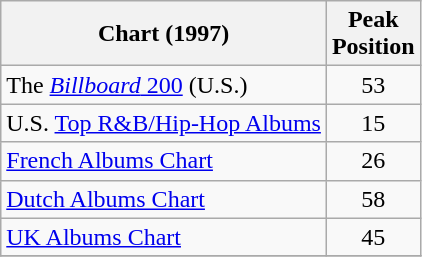<table class="wikitable">
<tr>
<th align="left">Chart (1997)</th>
<th align="left">Peak<br>Position</th>
</tr>
<tr>
<td align="left">The <a href='#'><em>Billboard</em> 200</a> (U.S.)</td>
<td align="center">53</td>
</tr>
<tr>
<td align="left">U.S. <a href='#'>Top R&B/Hip-Hop Albums</a></td>
<td align="center">15</td>
</tr>
<tr>
<td><a href='#'>French Albums Chart</a></td>
<td style="text-align:center;">26</td>
</tr>
<tr>
<td><a href='#'>Dutch Albums Chart</a></td>
<td style="text-align:center;">58</td>
</tr>
<tr>
<td><a href='#'>UK Albums Chart</a></td>
<td style="text-align:center;">45</td>
</tr>
<tr>
</tr>
</table>
